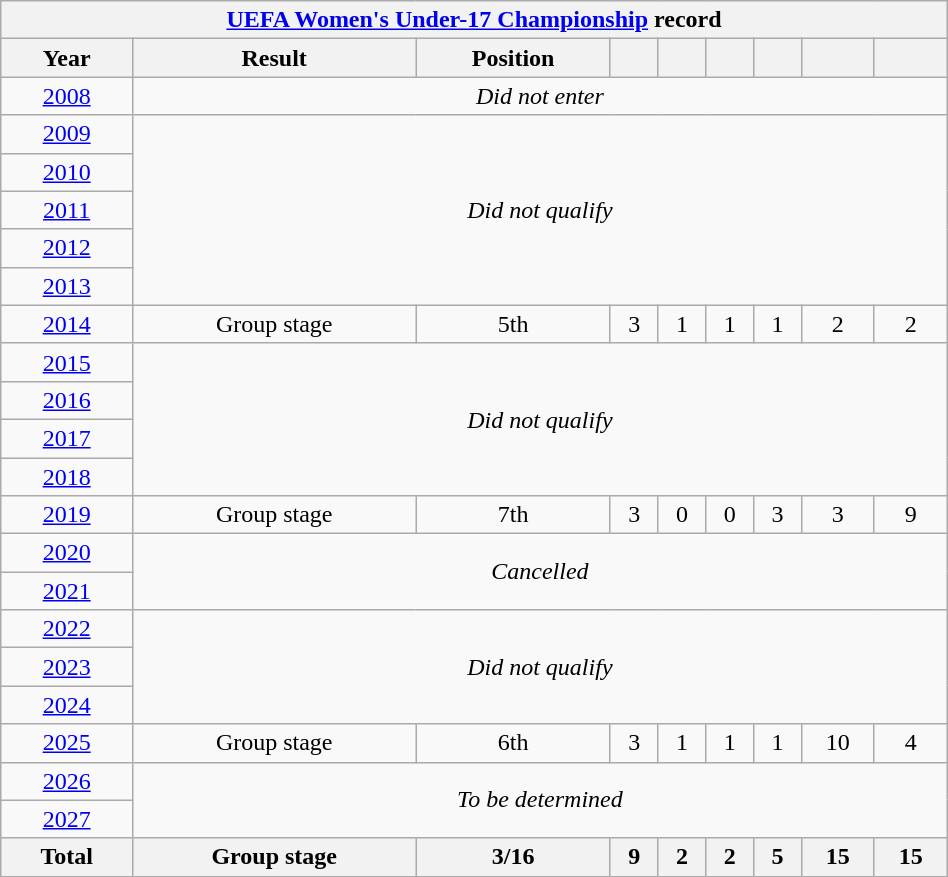<table class="wikitable" style="text-align: center; width:50%;">
<tr>
<th colspan=9><a href='#'>UEFA Women's Under-17 Championship</a> record</th>
</tr>
<tr>
<th>Year</th>
<th>Result</th>
<th>Position</th>
<th></th>
<th></th>
<th></th>
<th></th>
<th></th>
<th></th>
</tr>
<tr>
<td> <a href='#'>2008</a></td>
<td colspan=8><em>Did not enter</em></td>
</tr>
<tr>
<td> <a href='#'>2009</a></td>
<td colspan=8 rowspan=5><em>Did not qualify</em></td>
</tr>
<tr>
<td> <a href='#'>2010</a></td>
</tr>
<tr>
<td> <a href='#'>2011</a></td>
</tr>
<tr>
<td> <a href='#'>2012</a></td>
</tr>
<tr>
<td> <a href='#'>2013</a></td>
</tr>
<tr>
<td> <a href='#'>2014</a></td>
<td>Group stage</td>
<td>5th</td>
<td>3</td>
<td>1</td>
<td>1</td>
<td>1</td>
<td>2</td>
<td>2</td>
</tr>
<tr>
<td> <a href='#'>2015</a></td>
<td colspan=8 rowspan=4><em>Did not qualify</em></td>
</tr>
<tr>
<td> <a href='#'>2016</a></td>
</tr>
<tr>
<td> <a href='#'>2017</a></td>
</tr>
<tr>
<td> <a href='#'>2018</a></td>
</tr>
<tr>
<td> <a href='#'>2019</a></td>
<td>Group stage</td>
<td>7th</td>
<td>3</td>
<td>0</td>
<td>0</td>
<td>3</td>
<td>3</td>
<td>9</td>
</tr>
<tr>
<td> <a href='#'>2020</a></td>
<td colspan=8 rowspan=2><em>Cancelled</em></td>
</tr>
<tr>
<td> <a href='#'>2021</a></td>
</tr>
<tr>
<td> <a href='#'>2022</a></td>
<td colspan=8 rowspan=3><em>Did not qualify</em></td>
</tr>
<tr>
<td> <a href='#'>2023</a></td>
</tr>
<tr>
<td> <a href='#'>2024</a></td>
</tr>
<tr>
<td> <a href='#'>2025</a></td>
<td>Group stage</td>
<td>6th</td>
<td>3</td>
<td>1</td>
<td>1</td>
<td>1</td>
<td>10</td>
<td>4</td>
</tr>
<tr>
<td> <a href='#'>2026</a></td>
<td colspan=8 rowspan=2><em>To be determined</em></td>
</tr>
<tr>
<td> <a href='#'>2027</a></td>
</tr>
<tr>
<th>Total</th>
<th>Group stage</th>
<th>3/16</th>
<th>9</th>
<th>2</th>
<th>2</th>
<th>5</th>
<th>15</th>
<th>15</th>
</tr>
</table>
